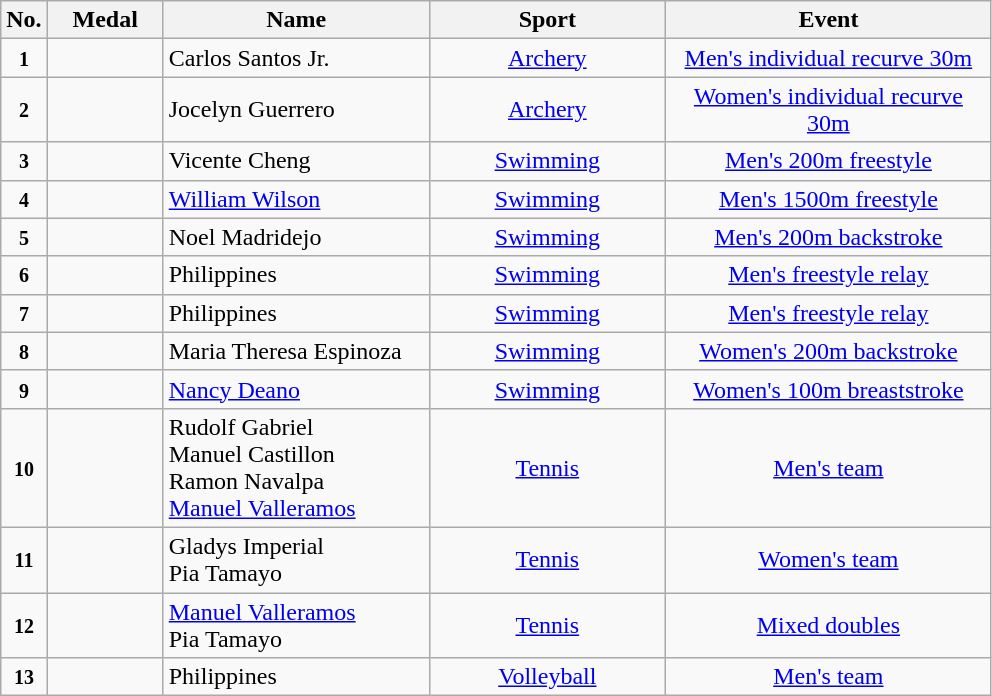<table class="wikitable" style="font-size:100%; text-align:center;">
<tr>
<th width="10">No.</th>
<th width="70">Medal</th>
<th width="170">Name</th>
<th width="150">Sport</th>
<th width="210">Event</th>
</tr>
<tr>
<td><small><strong>1</strong></small></td>
<td></td>
<td align=left>Carlos Santos Jr.</td>
<td> <a href='#'>Archery</a></td>
<td><a href='#'>Men's individual recurve 30m</a></td>
</tr>
<tr>
<td><small><strong>2</strong></small></td>
<td></td>
<td align=left>Jocelyn Guerrero</td>
<td> <a href='#'>Archery</a></td>
<td><a href='#'>Women's individual recurve 30m</a></td>
</tr>
<tr>
<td><small><strong>3</strong></small></td>
<td></td>
<td align=left>Vicente Cheng</td>
<td> <a href='#'>Swimming</a></td>
<td><a href='#'>Men's 200m freestyle</a></td>
</tr>
<tr>
<td><small><strong>4</strong></small></td>
<td></td>
<td align=left><a href='#'>William Wilson</a></td>
<td> <a href='#'>Swimming</a></td>
<td><a href='#'>Men's 1500m freestyle</a></td>
</tr>
<tr>
<td><small><strong>5</strong></small></td>
<td></td>
<td align=left>Noel Madridejo</td>
<td> <a href='#'>Swimming</a></td>
<td><a href='#'>Men's 200m backstroke</a></td>
</tr>
<tr>
<td><small><strong>6</strong></small></td>
<td></td>
<td align=left>Philippines</td>
<td> <a href='#'>Swimming</a></td>
<td><a href='#'>Men's  freestyle relay</a></td>
</tr>
<tr>
<td><small><strong>7</strong></small></td>
<td></td>
<td align=left>Philippines</td>
<td> <a href='#'>Swimming</a></td>
<td><a href='#'>Men's  freestyle relay</a></td>
</tr>
<tr>
<td><small><strong>8</strong></small></td>
<td></td>
<td align=left>Maria Theresa Espinoza</td>
<td> <a href='#'>Swimming</a></td>
<td><a href='#'>Women's 200m backstroke</a></td>
</tr>
<tr>
<td><small><strong>9</strong></small></td>
<td></td>
<td align=left><a href='#'>Nancy Deano</a></td>
<td> <a href='#'>Swimming</a></td>
<td><a href='#'>Women's 100m breaststroke</a></td>
</tr>
<tr>
<td><small><strong>10</strong></small></td>
<td></td>
<td align=left>Rudolf Gabriel<br>Manuel Castillon<br>Ramon Navalpa<br><a href='#'>Manuel Valleramos</a></td>
<td> <a href='#'>Tennis</a></td>
<td><a href='#'>Men's team</a></td>
</tr>
<tr>
<td><small><strong>11</strong></small></td>
<td></td>
<td align=left>Gladys Imperial<br>Pia Tamayo</td>
<td> <a href='#'>Tennis</a></td>
<td><a href='#'>Women's team</a></td>
</tr>
<tr>
<td><small><strong>12</strong></small></td>
<td></td>
<td align=left><a href='#'>Manuel Valleramos</a><br>Pia Tamayo</td>
<td> <a href='#'>Tennis</a></td>
<td><a href='#'>Mixed doubles</a></td>
</tr>
<tr>
<td><small><strong>13</strong></small></td>
<td></td>
<td align=left>Philippines</td>
<td> <a href='#'>Volleyball</a></td>
<td><a href='#'>Men's team</a></td>
</tr>
</table>
